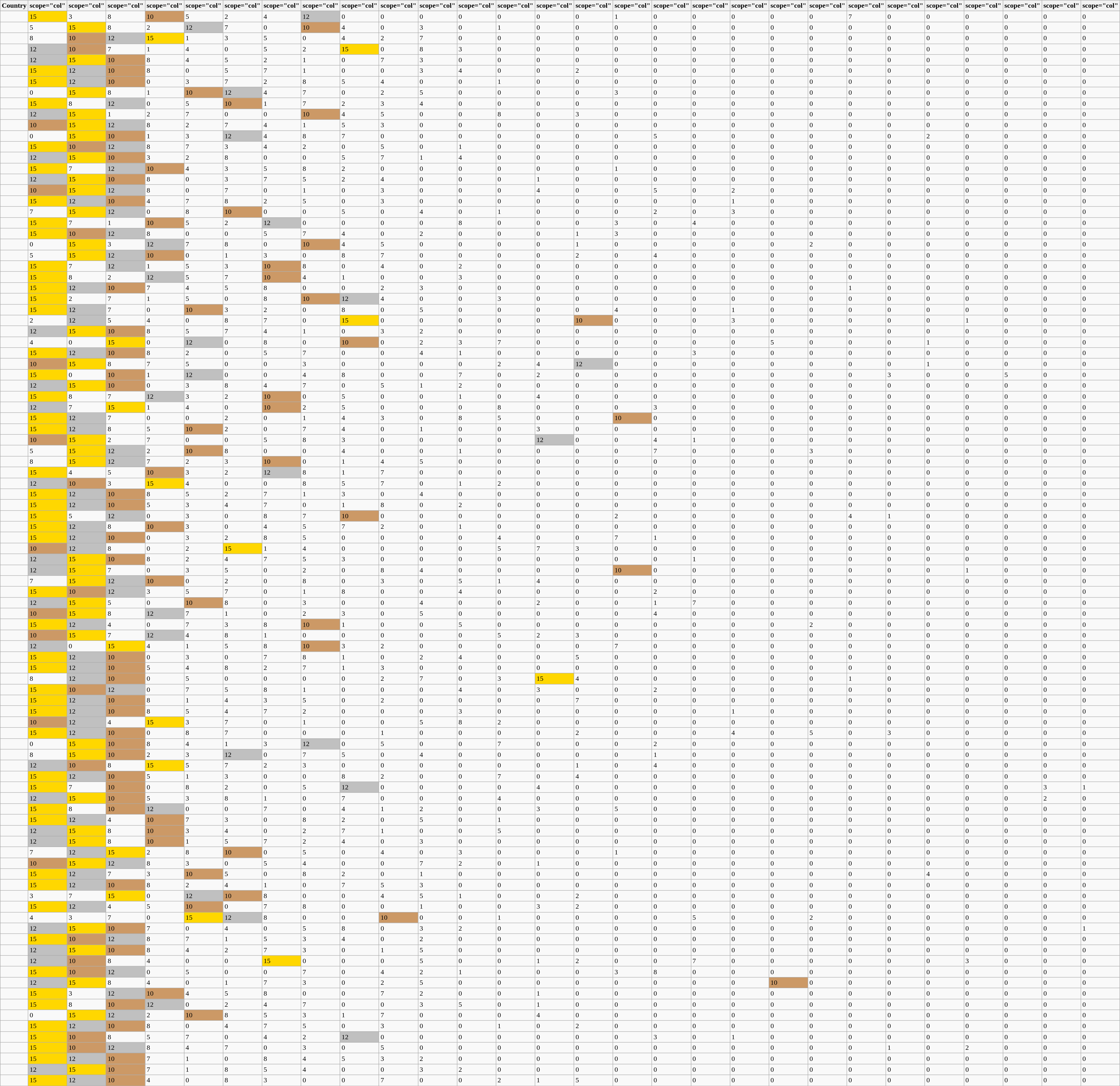<table class="wikitable sortable">
<tr>
<th>Country</th>
<th>scope="col" </th>
<th>scope="col" </th>
<th>scope="col" </th>
<th>scope="col" </th>
<th>scope="col" </th>
<th>scope="col" </th>
<th>scope="col" </th>
<th>scope="col" </th>
<th>scope="col" </th>
<th>scope="col" </th>
<th>scope="col" </th>
<th>scope="col" </th>
<th>scope="col" </th>
<th>scope="col" </th>
<th>scope="col" </th>
<th>scope="col" </th>
<th>scope="col" </th>
<th>scope="col" </th>
<th>scope="col" </th>
<th>scope="col" </th>
<th>scope="col" </th>
<th>scope="col" </th>
<th>scope="col" </th>
<th>scope="col" </th>
<th>scope="col" </th>
<th>scope="col" </th>
<th>scope="col" </th>
<th>scope="col" </th>
</tr>
<tr>
<td></td>
<td style="background-color: gold">15</td>
<td>3</td>
<td>8</td>
<td style="background-color: #cc9966">10</td>
<td>5</td>
<td>2</td>
<td>4</td>
<td style="background-color: silver">12</td>
<td>0</td>
<td>0</td>
<td>0</td>
<td>0</td>
<td>0</td>
<td>0</td>
<td>0</td>
<td>1</td>
<td>0</td>
<td>0</td>
<td>0</td>
<td>0</td>
<td>0</td>
<td>7</td>
<td>0</td>
<td>0</td>
<td>0</td>
<td>0</td>
<td>0</td>
<td>0</td>
</tr>
<tr>
<td></td>
<td>5</td>
<td style="background-color: gold">15</td>
<td>8</td>
<td>2</td>
<td style="background-color: silver">12</td>
<td>7</td>
<td>0</td>
<td style="background-color: #cc9966">10</td>
<td>4</td>
<td>0</td>
<td>3</td>
<td>0</td>
<td>1</td>
<td>0</td>
<td>0</td>
<td>0</td>
<td>0</td>
<td>0</td>
<td>0</td>
<td>0</td>
<td>0</td>
<td>0</td>
<td>0</td>
<td>0</td>
<td>0</td>
<td>0</td>
<td>0</td>
<td>0</td>
</tr>
<tr>
<td></td>
<td>8</td>
<td style="background-color: #cc9966">10</td>
<td style="background-color: silver">12</td>
<td style="background-color: gold">15</td>
<td>1</td>
<td>3</td>
<td>5</td>
<td>0</td>
<td>4</td>
<td>2</td>
<td>7</td>
<td>0</td>
<td>0</td>
<td>0</td>
<td>0</td>
<td>0</td>
<td>0</td>
<td>0</td>
<td>0</td>
<td>0</td>
<td>0</td>
<td>0</td>
<td>0</td>
<td>0</td>
<td>0</td>
<td>0</td>
<td>0</td>
<td>0</td>
</tr>
<tr>
<td></td>
<td style="background-color: silver">12</td>
<td style="background-color: #cc9966">10</td>
<td>7</td>
<td>1</td>
<td>4</td>
<td>0</td>
<td>5</td>
<td>2</td>
<td style="background-color: gold">15</td>
<td>0</td>
<td>8</td>
<td>3</td>
<td>0</td>
<td>0</td>
<td>0</td>
<td>0</td>
<td>0</td>
<td>0</td>
<td>0</td>
<td>0</td>
<td>0</td>
<td>0</td>
<td>0</td>
<td>0</td>
<td>0</td>
<td>0</td>
<td>0</td>
<td>0</td>
</tr>
<tr>
<td></td>
<td style="background-color: silver">12</td>
<td style="background-color: gold">15</td>
<td style="background-color: #cc9966">10</td>
<td>8</td>
<td>4</td>
<td>5</td>
<td>2</td>
<td>1</td>
<td>0</td>
<td>7</td>
<td>3</td>
<td>0</td>
<td>0</td>
<td>0</td>
<td>0</td>
<td>0</td>
<td>0</td>
<td>0</td>
<td>0</td>
<td>0</td>
<td>0</td>
<td>0</td>
<td>0</td>
<td>0</td>
<td>0</td>
<td>0</td>
<td>0</td>
<td>0</td>
</tr>
<tr>
<td></td>
<td style="background-color: gold">15</td>
<td style="background-color: silver">12</td>
<td style="background-color: #cc9966">10</td>
<td>8</td>
<td>0</td>
<td>5</td>
<td>7</td>
<td>1</td>
<td>0</td>
<td>0</td>
<td>3</td>
<td>4</td>
<td>0</td>
<td>0</td>
<td>2</td>
<td>0</td>
<td>0</td>
<td>0</td>
<td>0</td>
<td>0</td>
<td>0</td>
<td>0</td>
<td>0</td>
<td>0</td>
<td>0</td>
<td>0</td>
<td>0</td>
<td>0</td>
</tr>
<tr>
<td></td>
<td style="background-color: gold">15</td>
<td style="background-color: silver">12</td>
<td style="background-color: #cc9966">10</td>
<td>0</td>
<td>3</td>
<td>7</td>
<td>2</td>
<td>8</td>
<td>5</td>
<td>4</td>
<td>0</td>
<td>0</td>
<td>1</td>
<td>0</td>
<td>0</td>
<td>0</td>
<td>0</td>
<td>0</td>
<td>0</td>
<td>0</td>
<td>0</td>
<td>0</td>
<td>0</td>
<td>0</td>
<td>0</td>
<td>0</td>
<td>0</td>
<td>0</td>
</tr>
<tr>
<td></td>
<td>0</td>
<td style="background-color: gold">15</td>
<td>8</td>
<td>1</td>
<td style="background-color: #cc9966">10</td>
<td style="background-color: silver">12</td>
<td>4</td>
<td>7</td>
<td>0</td>
<td>2</td>
<td>5</td>
<td>0</td>
<td>0</td>
<td>0</td>
<td>0</td>
<td>3</td>
<td>0</td>
<td>0</td>
<td>0</td>
<td>0</td>
<td>0</td>
<td>0</td>
<td>0</td>
<td>0</td>
<td>0</td>
<td>0</td>
<td>0</td>
<td>0</td>
</tr>
<tr>
<td></td>
<td style="background-color: gold">15</td>
<td>8</td>
<td style="background-color: silver">12</td>
<td>0</td>
<td>5</td>
<td style="background-color: #cc9966">10</td>
<td>1</td>
<td>7</td>
<td>2</td>
<td>3</td>
<td>4</td>
<td>0</td>
<td>0</td>
<td>0</td>
<td>0</td>
<td>0</td>
<td>0</td>
<td>0</td>
<td>0</td>
<td>0</td>
<td>0</td>
<td>0</td>
<td>0</td>
<td>0</td>
<td>0</td>
<td>0</td>
<td>0</td>
<td>0</td>
</tr>
<tr>
<td></td>
<td style="background-color: silver">12</td>
<td style="background-color: gold">15</td>
<td>1</td>
<td>2</td>
<td>7</td>
<td>0</td>
<td>0</td>
<td style="background-color: #cc9966">10</td>
<td>4</td>
<td>5</td>
<td>0</td>
<td>0</td>
<td>8</td>
<td>0</td>
<td>3</td>
<td>0</td>
<td>0</td>
<td>0</td>
<td>0</td>
<td>0</td>
<td>0</td>
<td>0</td>
<td>0</td>
<td>0</td>
<td>0</td>
<td>0</td>
<td>0</td>
<td>0</td>
</tr>
<tr>
<td></td>
<td style="background-color: #cc9966">10</td>
<td style="background-color: gold">15</td>
<td style="background-color: silver">12</td>
<td>8</td>
<td>2</td>
<td>7</td>
<td>4</td>
<td>1</td>
<td>5</td>
<td>3</td>
<td>0</td>
<td>0</td>
<td>0</td>
<td>0</td>
<td>0</td>
<td>0</td>
<td>0</td>
<td>0</td>
<td>0</td>
<td>0</td>
<td>0</td>
<td>0</td>
<td>0</td>
<td>0</td>
<td>0</td>
<td>0</td>
<td>0</td>
<td>0</td>
</tr>
<tr>
<td></td>
<td>0</td>
<td style="background-color: gold">15</td>
<td style="background-color: #cc9966">10</td>
<td>1</td>
<td>3</td>
<td style="background-color: silver">12</td>
<td>4</td>
<td>8</td>
<td>7</td>
<td>0</td>
<td>0</td>
<td>0</td>
<td>0</td>
<td>0</td>
<td>0</td>
<td>0</td>
<td>5</td>
<td>0</td>
<td>0</td>
<td>0</td>
<td>0</td>
<td>0</td>
<td>0</td>
<td>2</td>
<td>0</td>
<td>0</td>
<td>0</td>
<td>0</td>
</tr>
<tr>
<td></td>
<td style="background-color: gold">15</td>
<td style="background-color: #cc9966">10</td>
<td style="background-color: silver">12</td>
<td>8</td>
<td>7</td>
<td>3</td>
<td>4</td>
<td>2</td>
<td>0</td>
<td>5</td>
<td>0</td>
<td>1</td>
<td>0</td>
<td>0</td>
<td>0</td>
<td>0</td>
<td>0</td>
<td>0</td>
<td>0</td>
<td>0</td>
<td>0</td>
<td>0</td>
<td>0</td>
<td>0</td>
<td>0</td>
<td>0</td>
<td>0</td>
<td>0</td>
</tr>
<tr>
<td></td>
<td style="background-color: silver">12</td>
<td style="background-color: gold">15</td>
<td style="background-color: #cc9966">10</td>
<td>3</td>
<td>2</td>
<td>8</td>
<td>0</td>
<td>0</td>
<td>5</td>
<td>7</td>
<td>1</td>
<td>4</td>
<td>0</td>
<td>0</td>
<td>0</td>
<td>0</td>
<td>0</td>
<td>0</td>
<td>0</td>
<td>0</td>
<td>0</td>
<td>0</td>
<td>0</td>
<td>0</td>
<td>0</td>
<td>0</td>
<td>0</td>
<td>0</td>
</tr>
<tr>
<td></td>
<td style="background-color: gold">15</td>
<td>7</td>
<td style="background-color: silver">12</td>
<td style="background-color: #cc9966">10</td>
<td>4</td>
<td>3</td>
<td>5</td>
<td>8</td>
<td>2</td>
<td>0</td>
<td>0</td>
<td>0</td>
<td>0</td>
<td>0</td>
<td>0</td>
<td>1</td>
<td>0</td>
<td>0</td>
<td>0</td>
<td>0</td>
<td>0</td>
<td>0</td>
<td>0</td>
<td>0</td>
<td>0</td>
<td>0</td>
<td>0</td>
<td>0</td>
</tr>
<tr>
<td></td>
<td style="background-color: silver">12</td>
<td style="background-color: gold">15</td>
<td style="background-color: #cc9966">10</td>
<td>8</td>
<td>0</td>
<td>3</td>
<td>7</td>
<td>5</td>
<td>2</td>
<td>4</td>
<td>0</td>
<td>0</td>
<td>0</td>
<td>1</td>
<td>0</td>
<td>0</td>
<td>0</td>
<td>0</td>
<td>0</td>
<td>0</td>
<td>0</td>
<td>0</td>
<td>0</td>
<td>0</td>
<td>0</td>
<td>0</td>
<td>0</td>
<td>0</td>
</tr>
<tr>
<td></td>
<td style="background-color: #cc9966">10</td>
<td style="background-color: gold">15</td>
<td style="background-color: silver">12</td>
<td>8</td>
<td>0</td>
<td>7</td>
<td>0</td>
<td>1</td>
<td>0</td>
<td>3</td>
<td>0</td>
<td>0</td>
<td>0</td>
<td>4</td>
<td>0</td>
<td>0</td>
<td>5</td>
<td>0</td>
<td>2</td>
<td>0</td>
<td>0</td>
<td>0</td>
<td>0</td>
<td>0</td>
<td>0</td>
<td>0</td>
<td>0</td>
<td>0</td>
</tr>
<tr>
<td></td>
<td style="background-color: gold">15</td>
<td style="background-color: silver">12</td>
<td style="background-color: #cc9966">10</td>
<td>4</td>
<td>7</td>
<td>8</td>
<td>2</td>
<td>5</td>
<td>0</td>
<td>3</td>
<td>0</td>
<td>0</td>
<td>0</td>
<td>0</td>
<td>0</td>
<td>0</td>
<td>0</td>
<td>0</td>
<td>1</td>
<td>0</td>
<td>0</td>
<td>0</td>
<td>0</td>
<td>0</td>
<td>0</td>
<td>0</td>
<td>0</td>
<td>0</td>
</tr>
<tr>
<td></td>
<td>7</td>
<td style="background-color: gold">15</td>
<td style="background-color: silver">12</td>
<td>0</td>
<td>8</td>
<td style="background-color: #cc9966">10</td>
<td>0</td>
<td>0</td>
<td>5</td>
<td>0</td>
<td>4</td>
<td>0</td>
<td>1</td>
<td>0</td>
<td>0</td>
<td>0</td>
<td>2</td>
<td>0</td>
<td>3</td>
<td>0</td>
<td>0</td>
<td>0</td>
<td>0</td>
<td>0</td>
<td>0</td>
<td>0</td>
<td>0</td>
<td>0</td>
</tr>
<tr>
<td></td>
<td style="background-color: gold">15</td>
<td>7</td>
<td>1</td>
<td style="background-color: #cc9966">10</td>
<td>5</td>
<td>2</td>
<td style="background-color: silver">12</td>
<td>0</td>
<td>0</td>
<td>0</td>
<td>0</td>
<td>8</td>
<td>0</td>
<td>0</td>
<td>0</td>
<td>3</td>
<td>0</td>
<td>4</td>
<td>0</td>
<td>0</td>
<td>0</td>
<td>0</td>
<td>0</td>
<td>0</td>
<td>0</td>
<td>0</td>
<td>0</td>
<td>0</td>
</tr>
<tr>
<td></td>
<td style="background-color: gold">15</td>
<td style="background-color: #cc9966">10</td>
<td style="background-color: silver">12</td>
<td>8</td>
<td>0</td>
<td>0</td>
<td>5</td>
<td>7</td>
<td>4</td>
<td>0</td>
<td>2</td>
<td>0</td>
<td>0</td>
<td>0</td>
<td>1</td>
<td>3</td>
<td>0</td>
<td>0</td>
<td>0</td>
<td>0</td>
<td>0</td>
<td>0</td>
<td>0</td>
<td>0</td>
<td>0</td>
<td>0</td>
<td>0</td>
<td>0</td>
</tr>
<tr>
<td></td>
<td>0</td>
<td style="background-color: gold">15</td>
<td>3</td>
<td style="background-color: silver">12</td>
<td>7</td>
<td>8</td>
<td>0</td>
<td style="background-color: #cc9966">10</td>
<td>4</td>
<td>5</td>
<td>0</td>
<td>0</td>
<td>0</td>
<td>0</td>
<td>1</td>
<td>0</td>
<td>0</td>
<td>0</td>
<td>0</td>
<td>0</td>
<td>2</td>
<td>0</td>
<td>0</td>
<td>0</td>
<td>0</td>
<td>0</td>
<td>0</td>
<td>0</td>
</tr>
<tr>
<td></td>
<td>5</td>
<td style="background-color: gold">15</td>
<td style="background-color: silver">12</td>
<td style="background-color: #cc9966">10</td>
<td>0</td>
<td>1</td>
<td>3</td>
<td>0</td>
<td>8</td>
<td>7</td>
<td>0</td>
<td>0</td>
<td>0</td>
<td>0</td>
<td>2</td>
<td>0</td>
<td>4</td>
<td>0</td>
<td>0</td>
<td>0</td>
<td>0</td>
<td>0</td>
<td>0</td>
<td>0</td>
<td>0</td>
<td>0</td>
<td>0</td>
<td>0</td>
</tr>
<tr>
<td></td>
<td style="background-color: gold">15</td>
<td>7</td>
<td style="background-color: silver">12</td>
<td>1</td>
<td>5</td>
<td>3</td>
<td style="background-color: #cc9966">10</td>
<td>8</td>
<td>0</td>
<td>4</td>
<td>0</td>
<td>2</td>
<td>0</td>
<td>0</td>
<td>0</td>
<td>0</td>
<td>0</td>
<td>0</td>
<td>0</td>
<td>0</td>
<td>0</td>
<td>0</td>
<td>0</td>
<td>0</td>
<td>0</td>
<td>0</td>
<td>0</td>
<td>0</td>
</tr>
<tr>
<td></td>
<td style="background-color: gold">15</td>
<td>8</td>
<td>2</td>
<td style="background-color: silver">12</td>
<td>5</td>
<td>7</td>
<td style="background-color: #cc9966">10</td>
<td>4</td>
<td>1</td>
<td>0</td>
<td>0</td>
<td>3</td>
<td>0</td>
<td>0</td>
<td>0</td>
<td>0</td>
<td>0</td>
<td>0</td>
<td>0</td>
<td>0</td>
<td>0</td>
<td>0</td>
<td>0</td>
<td>0</td>
<td>0</td>
<td>0</td>
<td>0</td>
<td>0</td>
</tr>
<tr>
<td></td>
<td style="background-color: gold">15</td>
<td style="background-color: silver">12</td>
<td style="background-color: #cc9966">10</td>
<td>7</td>
<td>4</td>
<td>5</td>
<td>8</td>
<td>0</td>
<td>0</td>
<td>2</td>
<td>3</td>
<td>0</td>
<td>0</td>
<td>0</td>
<td>0</td>
<td>0</td>
<td>0</td>
<td>0</td>
<td>0</td>
<td>0</td>
<td>0</td>
<td>1</td>
<td>0</td>
<td>0</td>
<td>0</td>
<td>0</td>
<td>0</td>
<td>0</td>
</tr>
<tr>
<td></td>
<td style="background-color: gold">15</td>
<td>2</td>
<td>7</td>
<td>1</td>
<td>5</td>
<td>0</td>
<td>8</td>
<td style="background-color: #cc9966">10</td>
<td style="background-color: silver">12</td>
<td>4</td>
<td>0</td>
<td>0</td>
<td>3</td>
<td>0</td>
<td>0</td>
<td>0</td>
<td>0</td>
<td>0</td>
<td>0</td>
<td>0</td>
<td>0</td>
<td>0</td>
<td>0</td>
<td>0</td>
<td>0</td>
<td>0</td>
<td>0</td>
<td>0</td>
</tr>
<tr>
<td></td>
<td style="background-color: gold">15</td>
<td style="background-color: silver">12</td>
<td>7</td>
<td>0</td>
<td style="background-color: #cc9966">10</td>
<td>3</td>
<td>2</td>
<td>0</td>
<td>8</td>
<td>0</td>
<td>5</td>
<td>0</td>
<td>0</td>
<td>0</td>
<td>0</td>
<td>4</td>
<td>0</td>
<td>0</td>
<td>1</td>
<td>0</td>
<td>0</td>
<td>0</td>
<td>0</td>
<td>0</td>
<td>0</td>
<td>0</td>
<td>0</td>
<td>0</td>
</tr>
<tr>
<td></td>
<td>2</td>
<td style="background-color: silver">12</td>
<td>5</td>
<td>4</td>
<td>0</td>
<td>8</td>
<td>7</td>
<td>0</td>
<td style="background-color: gold">15</td>
<td>0</td>
<td>0</td>
<td>0</td>
<td>0</td>
<td>0</td>
<td style="background-color: #cc9966">10</td>
<td>0</td>
<td>0</td>
<td>0</td>
<td>3</td>
<td>0</td>
<td>0</td>
<td>0</td>
<td>0</td>
<td>0</td>
<td>1</td>
<td>0</td>
<td>0</td>
<td>0</td>
</tr>
<tr>
<td></td>
<td style="background-color: silver">12</td>
<td style="background-color: gold">15</td>
<td style="background-color: #cc9966">10</td>
<td>8</td>
<td>5</td>
<td>7</td>
<td>4</td>
<td>1</td>
<td>0</td>
<td>3</td>
<td>2</td>
<td>0</td>
<td>0</td>
<td>0</td>
<td>0</td>
<td>0</td>
<td>0</td>
<td>0</td>
<td>0</td>
<td>0</td>
<td>0</td>
<td>0</td>
<td>0</td>
<td>0</td>
<td>0</td>
<td>0</td>
<td>0</td>
<td>0</td>
</tr>
<tr>
<td></td>
<td>4</td>
<td>0</td>
<td style="background-color: gold">15</td>
<td>0</td>
<td style="background-color: silver">12</td>
<td>0</td>
<td>8</td>
<td>0</td>
<td style="background-color: #cc9966">10</td>
<td>0</td>
<td>2</td>
<td>3</td>
<td>7</td>
<td>0</td>
<td>0</td>
<td>0</td>
<td>0</td>
<td>0</td>
<td>0</td>
<td>5</td>
<td>0</td>
<td>0</td>
<td>0</td>
<td>1</td>
<td>0</td>
<td>0</td>
<td>0</td>
<td>0</td>
</tr>
<tr>
<td></td>
<td style="background-color: gold">15</td>
<td style="background-color: silver">12</td>
<td style="background-color: #cc9966">10</td>
<td>8</td>
<td>2</td>
<td>0</td>
<td>5</td>
<td>7</td>
<td>0</td>
<td>0</td>
<td>4</td>
<td>1</td>
<td>0</td>
<td>0</td>
<td>0</td>
<td>0</td>
<td>0</td>
<td>3</td>
<td>0</td>
<td>0</td>
<td>0</td>
<td>0</td>
<td>0</td>
<td>0</td>
<td>0</td>
<td>0</td>
<td>0</td>
<td>0</td>
</tr>
<tr>
<td></td>
<td style="background-color: #cc9966">10</td>
<td style="background-color: gold">15</td>
<td>8</td>
<td>7</td>
<td>5</td>
<td>0</td>
<td>0</td>
<td>3</td>
<td>0</td>
<td>0</td>
<td>0</td>
<td>0</td>
<td>2</td>
<td>4</td>
<td style="background-color: silver">12</td>
<td>0</td>
<td>0</td>
<td>0</td>
<td>0</td>
<td>0</td>
<td>0</td>
<td>0</td>
<td>0</td>
<td>1</td>
<td>0</td>
<td>0</td>
<td>0</td>
<td>0</td>
</tr>
<tr>
<td></td>
<td style="background-color: gold">15</td>
<td>0</td>
<td style="background-color: #cc9966">10</td>
<td>1</td>
<td style="background-color: silver">12</td>
<td>0</td>
<td>0</td>
<td>4</td>
<td>8</td>
<td>0</td>
<td>0</td>
<td>7</td>
<td>0</td>
<td>2</td>
<td>0</td>
<td>0</td>
<td>0</td>
<td>0</td>
<td>0</td>
<td>0</td>
<td>0</td>
<td>0</td>
<td>3</td>
<td>0</td>
<td>0</td>
<td>5</td>
<td>0</td>
<td>0</td>
</tr>
<tr>
<td></td>
<td style="background-color: silver">12</td>
<td style="background-color: gold">15</td>
<td style="background-color: #cc9966">10</td>
<td>0</td>
<td>3</td>
<td>8</td>
<td>4</td>
<td>7</td>
<td>0</td>
<td>5</td>
<td>1</td>
<td>2</td>
<td>0</td>
<td>0</td>
<td>0</td>
<td>0</td>
<td>0</td>
<td>0</td>
<td>0</td>
<td>0</td>
<td>0</td>
<td>0</td>
<td>0</td>
<td>0</td>
<td>0</td>
<td>0</td>
<td>0</td>
<td>0</td>
</tr>
<tr>
<td></td>
<td style="background-color: gold">15</td>
<td>8</td>
<td>7</td>
<td style="background-color: silver">12</td>
<td>3</td>
<td>2</td>
<td style="background-color: #cc9966">10</td>
<td>0</td>
<td>5</td>
<td>0</td>
<td>0</td>
<td>1</td>
<td>0</td>
<td>4</td>
<td>0</td>
<td>0</td>
<td>0</td>
<td>0</td>
<td>0</td>
<td>0</td>
<td>0</td>
<td>0</td>
<td>0</td>
<td>0</td>
<td>0</td>
<td>0</td>
<td>0</td>
<td>0</td>
</tr>
<tr>
<td></td>
<td style="background-color: silver">12</td>
<td>7</td>
<td style="background-color: gold">15</td>
<td>1</td>
<td>4</td>
<td>0</td>
<td style="background-color: #cc9966">10</td>
<td>2</td>
<td>5</td>
<td>0</td>
<td>0</td>
<td>0</td>
<td>8</td>
<td>0</td>
<td>0</td>
<td>0</td>
<td>3</td>
<td>0</td>
<td>0</td>
<td>0</td>
<td>0</td>
<td>0</td>
<td>0</td>
<td>0</td>
<td>0</td>
<td>0</td>
<td>0</td>
<td>0</td>
</tr>
<tr>
<td></td>
<td style="background-color: gold">15</td>
<td style="background-color: silver">12</td>
<td>7</td>
<td>0</td>
<td>0</td>
<td>2</td>
<td>0</td>
<td>1</td>
<td>4</td>
<td>3</td>
<td>0</td>
<td>8</td>
<td>5</td>
<td>0</td>
<td>0</td>
<td style="background-color: #cc9966">10</td>
<td>0</td>
<td>0</td>
<td>0</td>
<td>0</td>
<td>0</td>
<td>0</td>
<td>0</td>
<td>0</td>
<td>0</td>
<td>0</td>
<td>0</td>
<td>0</td>
</tr>
<tr>
<td></td>
<td style="background-color: gold">15</td>
<td style="background-color: silver">12</td>
<td>8</td>
<td>5</td>
<td style="background-color: #cc9966">10</td>
<td>2</td>
<td>0</td>
<td>7</td>
<td>4</td>
<td>0</td>
<td>1</td>
<td>0</td>
<td>0</td>
<td>3</td>
<td>0</td>
<td>0</td>
<td>0</td>
<td>0</td>
<td>0</td>
<td>0</td>
<td>0</td>
<td>0</td>
<td>0</td>
<td>0</td>
<td>0</td>
<td>0</td>
<td>0</td>
<td>0</td>
</tr>
<tr>
<td></td>
<td style="background-color: #cc9966">10</td>
<td style="background-color: gold">15</td>
<td>2</td>
<td>7</td>
<td>0</td>
<td>0</td>
<td>5</td>
<td>8</td>
<td>3</td>
<td>0</td>
<td>0</td>
<td>0</td>
<td>0</td>
<td style="background-color: silver">12</td>
<td>0</td>
<td>0</td>
<td>4</td>
<td>1</td>
<td>0</td>
<td>0</td>
<td>0</td>
<td>0</td>
<td>0</td>
<td>0</td>
<td>0</td>
<td>0</td>
<td>0</td>
<td>0</td>
</tr>
<tr>
<td></td>
<td>5</td>
<td style="background-color: gold">15</td>
<td style="background-color: silver">12</td>
<td>2</td>
<td style="background-color: #cc9966">10</td>
<td>8</td>
<td>0</td>
<td>0</td>
<td>4</td>
<td>0</td>
<td>0</td>
<td>1</td>
<td>0</td>
<td>0</td>
<td>0</td>
<td>0</td>
<td>7</td>
<td>0</td>
<td>0</td>
<td>0</td>
<td>3</td>
<td>0</td>
<td>0</td>
<td>0</td>
<td>0</td>
<td>0</td>
<td>0</td>
<td>0</td>
</tr>
<tr>
<td></td>
<td>8</td>
<td style="background-color: gold">15</td>
<td style="background-color: silver">12</td>
<td>7</td>
<td>2</td>
<td>3</td>
<td style="background-color: #cc9966">10</td>
<td>0</td>
<td>1</td>
<td>4</td>
<td>5</td>
<td>0</td>
<td>0</td>
<td>0</td>
<td>0</td>
<td>0</td>
<td>0</td>
<td>0</td>
<td>0</td>
<td>0</td>
<td>0</td>
<td>0</td>
<td>0</td>
<td>0</td>
<td>0</td>
<td>0</td>
<td>0</td>
<td>0</td>
</tr>
<tr>
<td></td>
<td style="background-color: gold">15</td>
<td>4</td>
<td>5</td>
<td style="background-color: #cc9966">10</td>
<td>3</td>
<td>2</td>
<td style="background-color: silver">12</td>
<td>8</td>
<td>1</td>
<td>7</td>
<td>0</td>
<td>0</td>
<td>0</td>
<td>0</td>
<td>0</td>
<td>0</td>
<td>0</td>
<td>0</td>
<td>0</td>
<td>0</td>
<td>0</td>
<td>0</td>
<td>0</td>
<td>0</td>
<td>0</td>
<td>0</td>
<td>0</td>
<td>0</td>
</tr>
<tr>
<td></td>
<td style="background-color: silver">12</td>
<td style="background-color: #cc9966">10</td>
<td>3</td>
<td style="background-color: gold">15</td>
<td>4</td>
<td>0</td>
<td>0</td>
<td>8</td>
<td>5</td>
<td>7</td>
<td>0</td>
<td>1</td>
<td>2</td>
<td>0</td>
<td>0</td>
<td>0</td>
<td>0</td>
<td>0</td>
<td>0</td>
<td>0</td>
<td>0</td>
<td>0</td>
<td>0</td>
<td>0</td>
<td>0</td>
<td>0</td>
<td>0</td>
<td>0</td>
</tr>
<tr>
<td></td>
<td style="background-color: gold">15</td>
<td style="background-color: silver">12</td>
<td style="background-color: #cc9966">10</td>
<td>8</td>
<td>5</td>
<td>2</td>
<td>7</td>
<td>1</td>
<td>3</td>
<td>0</td>
<td>4</td>
<td>0</td>
<td>0</td>
<td>0</td>
<td>0</td>
<td>0</td>
<td>0</td>
<td>0</td>
<td>0</td>
<td>0</td>
<td>0</td>
<td>0</td>
<td>0</td>
<td>0</td>
<td>0</td>
<td>0</td>
<td>0</td>
<td>0</td>
</tr>
<tr>
<td></td>
<td style="background-color: gold">15</td>
<td style="background-color: silver">12</td>
<td style="background-color: #cc9966">10</td>
<td>5</td>
<td>3</td>
<td>4</td>
<td>7</td>
<td>0</td>
<td>1</td>
<td>8</td>
<td>0</td>
<td>2</td>
<td>0</td>
<td>0</td>
<td>0</td>
<td>0</td>
<td>0</td>
<td>0</td>
<td>0</td>
<td>0</td>
<td>0</td>
<td>0</td>
<td>0</td>
<td>0</td>
<td>0</td>
<td>0</td>
<td>0</td>
<td>0</td>
</tr>
<tr>
<td></td>
<td style="background-color: gold">15</td>
<td>5</td>
<td style="background-color: silver">12</td>
<td>0</td>
<td>3</td>
<td>0</td>
<td>8</td>
<td>7</td>
<td style="background-color: #cc9966">10</td>
<td>0</td>
<td>0</td>
<td>0</td>
<td>0</td>
<td>0</td>
<td>0</td>
<td>2</td>
<td>0</td>
<td>0</td>
<td>0</td>
<td>0</td>
<td>0</td>
<td>4</td>
<td>1</td>
<td>0</td>
<td>0</td>
<td>0</td>
<td>0</td>
<td>0</td>
</tr>
<tr>
<td></td>
<td style="background-color: gold">15</td>
<td style="background-color: silver">12</td>
<td>8</td>
<td style="background-color: #cc9966">10</td>
<td>3</td>
<td>0</td>
<td>4</td>
<td>5</td>
<td>7</td>
<td>2</td>
<td>0</td>
<td>1</td>
<td>0</td>
<td>0</td>
<td>0</td>
<td>0</td>
<td>0</td>
<td>0</td>
<td>0</td>
<td>0</td>
<td>0</td>
<td>0</td>
<td>0</td>
<td>0</td>
<td>0</td>
<td>0</td>
<td>0</td>
<td>0</td>
</tr>
<tr>
<td></td>
<td style="background-color: gold">15</td>
<td style="background-color: silver">12</td>
<td style="background-color: #cc9966">10</td>
<td>0</td>
<td>3</td>
<td>2</td>
<td>8</td>
<td>5</td>
<td>0</td>
<td>0</td>
<td>0</td>
<td>0</td>
<td>4</td>
<td>0</td>
<td>0</td>
<td>7</td>
<td>1</td>
<td>0</td>
<td>0</td>
<td>0</td>
<td>0</td>
<td>0</td>
<td>0</td>
<td>0</td>
<td>0</td>
<td>0</td>
<td>0</td>
<td>0</td>
</tr>
<tr>
<td></td>
<td style="background-color: #cc9966">10</td>
<td style="background-color: silver">12</td>
<td>8</td>
<td>0</td>
<td>2</td>
<td style="background-color: gold">15</td>
<td>1</td>
<td>4</td>
<td>0</td>
<td>0</td>
<td>0</td>
<td>0</td>
<td>5</td>
<td>7</td>
<td>3</td>
<td>0</td>
<td>0</td>
<td>0</td>
<td>0</td>
<td>0</td>
<td>0</td>
<td>0</td>
<td>0</td>
<td>0</td>
<td>0</td>
<td>0</td>
<td>0</td>
<td>0</td>
</tr>
<tr>
<td></td>
<td style="background-color: silver">12</td>
<td style="background-color: gold">15</td>
<td style="background-color: #cc9966">10</td>
<td>8</td>
<td>2</td>
<td>4</td>
<td>7</td>
<td>5</td>
<td>3</td>
<td>0</td>
<td>0</td>
<td>0</td>
<td>0</td>
<td>0</td>
<td>0</td>
<td>0</td>
<td>0</td>
<td>1</td>
<td>0</td>
<td>0</td>
<td>0</td>
<td>0</td>
<td>0</td>
<td>0</td>
<td>0</td>
<td>0</td>
<td>0</td>
<td>0</td>
</tr>
<tr>
<td></td>
<td style="background-color: silver">12</td>
<td style="background-color: gold">15</td>
<td>7</td>
<td>0</td>
<td>3</td>
<td>5</td>
<td>0</td>
<td>2</td>
<td>0</td>
<td>8</td>
<td>4</td>
<td>0</td>
<td>0</td>
<td>0</td>
<td>0</td>
<td style="background-color: #cc9966">10</td>
<td>0</td>
<td>0</td>
<td>0</td>
<td>0</td>
<td>0</td>
<td>0</td>
<td>0</td>
<td>0</td>
<td>1</td>
<td>0</td>
<td>0</td>
<td>0</td>
</tr>
<tr>
<td></td>
<td>7</td>
<td style="background-color: gold">15</td>
<td style="background-color: silver">12</td>
<td style="background-color: #cc9966">10</td>
<td>0</td>
<td>2</td>
<td>0</td>
<td>8</td>
<td>0</td>
<td>3</td>
<td>0</td>
<td>5</td>
<td>1</td>
<td>4</td>
<td>0</td>
<td>0</td>
<td>0</td>
<td>0</td>
<td>0</td>
<td>0</td>
<td>0</td>
<td>0</td>
<td>0</td>
<td>0</td>
<td>0</td>
<td>0</td>
<td>0</td>
<td>0</td>
</tr>
<tr>
<td></td>
<td style="background-color: gold">15</td>
<td style="background-color: #cc9966">10</td>
<td style="background-color: silver">12</td>
<td>3</td>
<td>5</td>
<td>7</td>
<td>0</td>
<td>1</td>
<td>8</td>
<td>0</td>
<td>0</td>
<td>4</td>
<td>0</td>
<td>0</td>
<td>0</td>
<td>0</td>
<td>2</td>
<td>0</td>
<td>0</td>
<td>0</td>
<td>0</td>
<td>0</td>
<td>0</td>
<td>0</td>
<td>0</td>
<td>0</td>
<td>0</td>
<td>0</td>
</tr>
<tr>
<td></td>
<td style="background-color: silver">12</td>
<td style="background-color: gold">15</td>
<td>5</td>
<td>0</td>
<td style="background-color: #cc9966">10</td>
<td>8</td>
<td>0</td>
<td>3</td>
<td>0</td>
<td>0</td>
<td>4</td>
<td>0</td>
<td>0</td>
<td>2</td>
<td>0</td>
<td>0</td>
<td>1</td>
<td>7</td>
<td>0</td>
<td>0</td>
<td>0</td>
<td>0</td>
<td>0</td>
<td>0</td>
<td>0</td>
<td>0</td>
<td>0</td>
<td>0</td>
</tr>
<tr>
<td></td>
<td style="background-color: #cc9966">10</td>
<td style="background-color: gold">15</td>
<td>8</td>
<td style="background-color: silver">12</td>
<td>7</td>
<td>1</td>
<td>0</td>
<td>2</td>
<td>3</td>
<td>0</td>
<td>5</td>
<td>0</td>
<td>0</td>
<td>0</td>
<td>0</td>
<td>0</td>
<td>4</td>
<td>0</td>
<td>0</td>
<td>0</td>
<td>0</td>
<td>0</td>
<td>0</td>
<td>0</td>
<td>0</td>
<td>0</td>
<td>0</td>
<td>0</td>
</tr>
<tr>
<td></td>
<td style="background-color: gold">15</td>
<td style="background-color: silver">12</td>
<td>4</td>
<td>0</td>
<td>7</td>
<td>3</td>
<td>8</td>
<td style="background-color: #cc9966">10</td>
<td>1</td>
<td>0</td>
<td>0</td>
<td>5</td>
<td>0</td>
<td>0</td>
<td>0</td>
<td>0</td>
<td>0</td>
<td>0</td>
<td>0</td>
<td>0</td>
<td>2</td>
<td>0</td>
<td>0</td>
<td>0</td>
<td>0</td>
<td>0</td>
<td>0</td>
<td>0</td>
</tr>
<tr>
<td></td>
<td style="background-color: #cc9966">10</td>
<td style="background-color: gold">15</td>
<td>7</td>
<td style="background-color: silver">12</td>
<td>4</td>
<td>8</td>
<td>1</td>
<td>0</td>
<td>0</td>
<td>0</td>
<td>0</td>
<td>0</td>
<td>5</td>
<td>2</td>
<td>3</td>
<td>0</td>
<td>0</td>
<td>0</td>
<td>0</td>
<td>0</td>
<td>0</td>
<td>0</td>
<td>0</td>
<td>0</td>
<td>0</td>
<td>0</td>
<td>0</td>
<td>0</td>
</tr>
<tr>
<td></td>
<td style="background-color: silver">12</td>
<td>0</td>
<td style="background-color: gold">15</td>
<td>4</td>
<td>1</td>
<td>5</td>
<td>8</td>
<td style="background-color: #cc9966">10</td>
<td>3</td>
<td>2</td>
<td>0</td>
<td>0</td>
<td>0</td>
<td>0</td>
<td>0</td>
<td>7</td>
<td>0</td>
<td>0</td>
<td>0</td>
<td>0</td>
<td>0</td>
<td>0</td>
<td>0</td>
<td>0</td>
<td>0</td>
<td>0</td>
<td>0</td>
<td>0</td>
</tr>
<tr>
<td></td>
<td style="background-color: gold">15</td>
<td style="background-color: silver">12</td>
<td style="background-color: #cc9966">10</td>
<td>0</td>
<td>3</td>
<td>0</td>
<td>7</td>
<td>8</td>
<td>1</td>
<td>0</td>
<td>2</td>
<td>4</td>
<td>0</td>
<td>0</td>
<td>5</td>
<td>0</td>
<td>0</td>
<td>0</td>
<td>0</td>
<td>0</td>
<td>0</td>
<td>0</td>
<td>0</td>
<td>0</td>
<td>0</td>
<td>0</td>
<td>0</td>
<td>0</td>
</tr>
<tr>
<td></td>
<td style="background-color: gold">15</td>
<td style="background-color: silver">12</td>
<td style="background-color: #cc9966">10</td>
<td>5</td>
<td>4</td>
<td>8</td>
<td>2</td>
<td>7</td>
<td>1</td>
<td>3</td>
<td>0</td>
<td>0</td>
<td>0</td>
<td>0</td>
<td>0</td>
<td>0</td>
<td>0</td>
<td>0</td>
<td>0</td>
<td>0</td>
<td>0</td>
<td>0</td>
<td>0</td>
<td>0</td>
<td>0</td>
<td>0</td>
<td>0</td>
<td>0</td>
</tr>
<tr>
<td></td>
<td>8</td>
<td style="background-color: silver">12</td>
<td style="background-color: #cc9966">10</td>
<td>0</td>
<td>5</td>
<td>0</td>
<td>0</td>
<td>0</td>
<td>0</td>
<td>2</td>
<td>7</td>
<td>0</td>
<td>3</td>
<td style="background-color: gold">15</td>
<td>4</td>
<td>0</td>
<td>0</td>
<td>0</td>
<td>0</td>
<td>0</td>
<td>0</td>
<td>1</td>
<td>0</td>
<td>0</td>
<td>0</td>
<td>0</td>
<td>0</td>
<td>0</td>
</tr>
<tr>
<td></td>
<td style="background-color: gold">15</td>
<td style="background-color: #cc9966">10</td>
<td style="background-color: silver">12</td>
<td>0</td>
<td>7</td>
<td>5</td>
<td>8</td>
<td>1</td>
<td>0</td>
<td>0</td>
<td>0</td>
<td>4</td>
<td>0</td>
<td>3</td>
<td>0</td>
<td>0</td>
<td>2</td>
<td>0</td>
<td>0</td>
<td>0</td>
<td>0</td>
<td>0</td>
<td>0</td>
<td>0</td>
<td>0</td>
<td>0</td>
<td>0</td>
<td>0</td>
</tr>
<tr>
<td></td>
<td style="background-color: gold">15</td>
<td style="background-color: silver">12</td>
<td style="background-color: #cc9966">10</td>
<td>8</td>
<td>1</td>
<td>4</td>
<td>3</td>
<td>5</td>
<td>0</td>
<td>2</td>
<td>0</td>
<td>0</td>
<td>0</td>
<td>0</td>
<td>7</td>
<td>0</td>
<td>0</td>
<td>0</td>
<td>0</td>
<td>0</td>
<td>0</td>
<td>0</td>
<td>0</td>
<td>0</td>
<td>0</td>
<td>0</td>
<td>0</td>
<td>0</td>
</tr>
<tr>
<td></td>
<td style="background-color: gold">15</td>
<td style="background-color: silver">12</td>
<td style="background-color: #cc9966">10</td>
<td>8</td>
<td>5</td>
<td>4</td>
<td>7</td>
<td>2</td>
<td>0</td>
<td>0</td>
<td>0</td>
<td>3</td>
<td>0</td>
<td>0</td>
<td>0</td>
<td>0</td>
<td>0</td>
<td>0</td>
<td>1</td>
<td>0</td>
<td>0</td>
<td>0</td>
<td>0</td>
<td>0</td>
<td>0</td>
<td>0</td>
<td>0</td>
<td>0</td>
</tr>
<tr>
<td></td>
<td style="background-color: #cc9966">10</td>
<td style="background-color: silver">12</td>
<td>4</td>
<td style="background-color: gold">15</td>
<td>3</td>
<td>7</td>
<td>0</td>
<td>1</td>
<td>0</td>
<td>0</td>
<td>5</td>
<td>8</td>
<td>2</td>
<td>0</td>
<td>0</td>
<td>0</td>
<td>0</td>
<td>0</td>
<td>0</td>
<td>0</td>
<td>0</td>
<td>0</td>
<td>0</td>
<td>0</td>
<td>0</td>
<td>0</td>
<td>0</td>
<td>0</td>
</tr>
<tr>
<td></td>
<td style="background-color: gold">15</td>
<td style="background-color: silver">12</td>
<td style="background-color: #cc9966">10</td>
<td>0</td>
<td>8</td>
<td>7</td>
<td>0</td>
<td>0</td>
<td>0</td>
<td>1</td>
<td>0</td>
<td>0</td>
<td>0</td>
<td>0</td>
<td>2</td>
<td>0</td>
<td>0</td>
<td>0</td>
<td>4</td>
<td>0</td>
<td>5</td>
<td>0</td>
<td>3</td>
<td>0</td>
<td>0</td>
<td>0</td>
<td>0</td>
<td>0</td>
</tr>
<tr>
<td></td>
<td>0</td>
<td style="background-color: gold">15</td>
<td style="background-color: #cc9966">10</td>
<td>8</td>
<td>4</td>
<td>1</td>
<td>3</td>
<td style="background-color: silver">12</td>
<td>0</td>
<td>5</td>
<td>0</td>
<td>0</td>
<td>7</td>
<td>0</td>
<td>0</td>
<td>0</td>
<td>2</td>
<td>0</td>
<td>0</td>
<td>0</td>
<td>0</td>
<td>0</td>
<td>0</td>
<td>0</td>
<td>0</td>
<td>0</td>
<td>0</td>
<td>0</td>
</tr>
<tr>
<td></td>
<td>8</td>
<td style="background-color: gold">15</td>
<td style="background-color: #cc9966">10</td>
<td>2</td>
<td>3</td>
<td style="background-color: silver">12</td>
<td>0</td>
<td>7</td>
<td>5</td>
<td>0</td>
<td>4</td>
<td>0</td>
<td>0</td>
<td>0</td>
<td>0</td>
<td>0</td>
<td>1</td>
<td>0</td>
<td>0</td>
<td>0</td>
<td>0</td>
<td>0</td>
<td>0</td>
<td>0</td>
<td>0</td>
<td>0</td>
<td>0</td>
<td>0</td>
</tr>
<tr>
<td></td>
<td style="background-color: silver">12</td>
<td style="background-color: #cc9966">10</td>
<td>8</td>
<td style="background-color: gold">15</td>
<td>5</td>
<td>7</td>
<td>2</td>
<td>3</td>
<td>0</td>
<td>0</td>
<td>0</td>
<td>0</td>
<td>0</td>
<td>0</td>
<td>1</td>
<td>0</td>
<td>4</td>
<td>0</td>
<td>0</td>
<td>0</td>
<td>0</td>
<td>0</td>
<td>0</td>
<td>0</td>
<td>0</td>
<td>0</td>
<td>0</td>
<td>0</td>
</tr>
<tr>
<td></td>
<td style="background-color: gold">15</td>
<td style="background-color: silver">12</td>
<td style="background-color: #cc9966">10</td>
<td>5</td>
<td>1</td>
<td>3</td>
<td>0</td>
<td>0</td>
<td>8</td>
<td>2</td>
<td>0</td>
<td>0</td>
<td>7</td>
<td>0</td>
<td>4</td>
<td>0</td>
<td>0</td>
<td>0</td>
<td>0</td>
<td>0</td>
<td>0</td>
<td>0</td>
<td>0</td>
<td>0</td>
<td>0</td>
<td>0</td>
<td>0</td>
<td>0</td>
</tr>
<tr>
<td></td>
<td style="background-color: gold">15</td>
<td>7</td>
<td style="background-color: #cc9966">10</td>
<td>0</td>
<td>8</td>
<td>2</td>
<td>0</td>
<td>5</td>
<td style="background-color: silver">12</td>
<td>0</td>
<td>0</td>
<td>0</td>
<td>0</td>
<td>4</td>
<td>0</td>
<td>0</td>
<td>0</td>
<td>0</td>
<td>0</td>
<td>0</td>
<td>0</td>
<td>0</td>
<td>0</td>
<td>0</td>
<td>0</td>
<td>0</td>
<td>3</td>
<td>1</td>
</tr>
<tr>
<td></td>
<td style="background-color: silver">12</td>
<td style="background-color: gold">15</td>
<td style="background-color: #cc9966">10</td>
<td>5</td>
<td>3</td>
<td>8</td>
<td>1</td>
<td>0</td>
<td>7</td>
<td>0</td>
<td>0</td>
<td>0</td>
<td>4</td>
<td>0</td>
<td>0</td>
<td>0</td>
<td>0</td>
<td>0</td>
<td>0</td>
<td>0</td>
<td>0</td>
<td>0</td>
<td>0</td>
<td>0</td>
<td>0</td>
<td>0</td>
<td>2</td>
<td>0</td>
</tr>
<tr>
<td></td>
<td style="background-color: gold">15</td>
<td>8</td>
<td style="background-color: #cc9966">10</td>
<td style="background-color: silver">12</td>
<td>0</td>
<td>0</td>
<td>7</td>
<td>0</td>
<td>4</td>
<td>1</td>
<td>2</td>
<td>0</td>
<td>0</td>
<td>3</td>
<td>0</td>
<td>5</td>
<td>0</td>
<td>0</td>
<td>0</td>
<td>0</td>
<td>0</td>
<td>0</td>
<td>0</td>
<td>0</td>
<td>0</td>
<td>0</td>
<td>0</td>
<td>0</td>
</tr>
<tr>
<td></td>
<td style="background-color: gold">15</td>
<td style="background-color: silver">12</td>
<td>4</td>
<td style="background-color: #cc9966">10</td>
<td>7</td>
<td>3</td>
<td>0</td>
<td>8</td>
<td>2</td>
<td>0</td>
<td>5</td>
<td>0</td>
<td>1</td>
<td>0</td>
<td>0</td>
<td>0</td>
<td>0</td>
<td>0</td>
<td>0</td>
<td>0</td>
<td>0</td>
<td>0</td>
<td>0</td>
<td>0</td>
<td>0</td>
<td>0</td>
<td>0</td>
<td>0</td>
</tr>
<tr>
<td></td>
<td style="background-color: silver">12</td>
<td style="background-color: gold">15</td>
<td>8</td>
<td style="background-color: #cc9966">10</td>
<td>3</td>
<td>4</td>
<td>0</td>
<td>2</td>
<td>7</td>
<td>1</td>
<td>0</td>
<td>0</td>
<td>5</td>
<td>0</td>
<td>0</td>
<td>0</td>
<td>0</td>
<td>0</td>
<td>0</td>
<td>0</td>
<td>0</td>
<td>0</td>
<td>0</td>
<td>0</td>
<td>0</td>
<td>0</td>
<td>0</td>
<td>0</td>
</tr>
<tr>
<td></td>
<td style="background-color: silver">12</td>
<td style="background-color: gold">15</td>
<td>8</td>
<td style="background-color: #cc9966">10</td>
<td>1</td>
<td>5</td>
<td>7</td>
<td>2</td>
<td>4</td>
<td>0</td>
<td>3</td>
<td>0</td>
<td>0</td>
<td>0</td>
<td>0</td>
<td>0</td>
<td>0</td>
<td>0</td>
<td>0</td>
<td>0</td>
<td>0</td>
<td>0</td>
<td>0</td>
<td>0</td>
<td>0</td>
<td>0</td>
<td>0</td>
<td>0</td>
</tr>
<tr>
<td></td>
<td>7</td>
<td style="background-color: silver">12</td>
<td style="background-color: gold">15</td>
<td>2</td>
<td>8</td>
<td style="background-color: #cc9966">10</td>
<td>0</td>
<td>5</td>
<td>0</td>
<td>4</td>
<td>0</td>
<td>3</td>
<td>0</td>
<td>0</td>
<td>0</td>
<td>1</td>
<td>0</td>
<td>0</td>
<td>0</td>
<td>0</td>
<td>0</td>
<td>0</td>
<td>0</td>
<td>0</td>
<td>0</td>
<td>0</td>
<td>0</td>
<td>0</td>
</tr>
<tr>
<td></td>
<td style="background-color: #cc9966">10</td>
<td style="background-color: gold">15</td>
<td style="background-color: silver">12</td>
<td>8</td>
<td>3</td>
<td>0</td>
<td>5</td>
<td>4</td>
<td>0</td>
<td>0</td>
<td>7</td>
<td>2</td>
<td>0</td>
<td>1</td>
<td>0</td>
<td>0</td>
<td>0</td>
<td>0</td>
<td>0</td>
<td>0</td>
<td>0</td>
<td>0</td>
<td>0</td>
<td>0</td>
<td>0</td>
<td>0</td>
<td>0</td>
<td>0</td>
</tr>
<tr>
<td></td>
<td style="background-color: gold">15</td>
<td style="background-color: silver">12</td>
<td>7</td>
<td>3</td>
<td style="background-color: #cc9966">10</td>
<td>5</td>
<td>0</td>
<td>8</td>
<td>2</td>
<td>0</td>
<td>1</td>
<td>0</td>
<td>0</td>
<td>0</td>
<td>0</td>
<td>0</td>
<td>0</td>
<td>0</td>
<td>0</td>
<td>0</td>
<td>0</td>
<td>0</td>
<td>0</td>
<td>4</td>
<td>0</td>
<td>0</td>
<td>0</td>
<td>0</td>
</tr>
<tr>
<td></td>
<td style="background-color: gold">15</td>
<td style="background-color: silver">12</td>
<td style="background-color: #cc9966">10</td>
<td>8</td>
<td>2</td>
<td>4</td>
<td>1</td>
<td>0</td>
<td>7</td>
<td>5</td>
<td>3</td>
<td>0</td>
<td>0</td>
<td>0</td>
<td>0</td>
<td>0</td>
<td>0</td>
<td>0</td>
<td>0</td>
<td>0</td>
<td>0</td>
<td>0</td>
<td>0</td>
<td>0</td>
<td>0</td>
<td>0</td>
<td>0</td>
<td>0</td>
</tr>
<tr>
<td></td>
<td>3</td>
<td>7</td>
<td style="background-color: gold">15</td>
<td>0</td>
<td style="background-color: silver">12</td>
<td style="background-color: #cc9966">10</td>
<td>8</td>
<td>0</td>
<td>0</td>
<td>4</td>
<td>5</td>
<td>1</td>
<td>0</td>
<td>0</td>
<td>2</td>
<td>0</td>
<td>0</td>
<td>0</td>
<td>0</td>
<td>0</td>
<td>0</td>
<td>0</td>
<td>0</td>
<td>0</td>
<td>0</td>
<td>0</td>
<td>0</td>
<td>0</td>
</tr>
<tr>
<td></td>
<td style="background-color: gold">15</td>
<td style="background-color: silver">12</td>
<td>4</td>
<td>5</td>
<td style="background-color: #cc9966">10</td>
<td>0</td>
<td>7</td>
<td>8</td>
<td>0</td>
<td>0</td>
<td>1</td>
<td>0</td>
<td>0</td>
<td>3</td>
<td>2</td>
<td>0</td>
<td>0</td>
<td>0</td>
<td>0</td>
<td>0</td>
<td>0</td>
<td>0</td>
<td>0</td>
<td>0</td>
<td>0</td>
<td>0</td>
<td>0</td>
<td>0</td>
</tr>
<tr>
<td></td>
<td>4</td>
<td>3</td>
<td>7</td>
<td>0</td>
<td style="background-color: gold">15</td>
<td style="background-color: silver">12</td>
<td>8</td>
<td>0</td>
<td>0</td>
<td style="background-color: #cc9966">10</td>
<td>0</td>
<td>0</td>
<td>1</td>
<td>0</td>
<td>0</td>
<td>0</td>
<td>0</td>
<td>5</td>
<td>0</td>
<td>0</td>
<td>2</td>
<td>0</td>
<td>0</td>
<td>0</td>
<td>0</td>
<td>0</td>
<td>0</td>
<td>0</td>
</tr>
<tr>
<td></td>
<td style="background-color: silver">12</td>
<td style="background-color: gold">15</td>
<td style="background-color: #cc9966">10</td>
<td>7</td>
<td>0</td>
<td>4</td>
<td>0</td>
<td>5</td>
<td>8</td>
<td>0</td>
<td>3</td>
<td>2</td>
<td>0</td>
<td>0</td>
<td>0</td>
<td>0</td>
<td>0</td>
<td>0</td>
<td>0</td>
<td>0</td>
<td>0</td>
<td>0</td>
<td>0</td>
<td>0</td>
<td>0</td>
<td>0</td>
<td>0</td>
<td>1</td>
</tr>
<tr>
<td></td>
<td style="background-color: gold">15</td>
<td style="background-color: #cc9966">10</td>
<td style="background-color: silver">12</td>
<td>8</td>
<td>7</td>
<td>1</td>
<td>5</td>
<td>3</td>
<td>4</td>
<td>0</td>
<td>2</td>
<td>0</td>
<td>0</td>
<td>0</td>
<td>0</td>
<td>0</td>
<td>0</td>
<td>0</td>
<td>0</td>
<td>0</td>
<td>0</td>
<td>0</td>
<td>0</td>
<td>0</td>
<td>0</td>
<td>0</td>
<td>0</td>
<td>0</td>
</tr>
<tr>
<td></td>
<td style="background-color: silver">12</td>
<td style="background-color: gold">15</td>
<td style="background-color: #cc9966">10</td>
<td>8</td>
<td>4</td>
<td>2</td>
<td>7</td>
<td>3</td>
<td>0</td>
<td>1</td>
<td>5</td>
<td>0</td>
<td>0</td>
<td>0</td>
<td>0</td>
<td>0</td>
<td>0</td>
<td>0</td>
<td>0</td>
<td>0</td>
<td>0</td>
<td>0</td>
<td>0</td>
<td>0</td>
<td>0</td>
<td>0</td>
<td>0</td>
<td>0</td>
</tr>
<tr>
<td></td>
<td style="background-color: silver">12</td>
<td style="background-color: #cc9966">10</td>
<td>8</td>
<td>4</td>
<td>0</td>
<td>0</td>
<td style="background-color: gold">15</td>
<td>0</td>
<td>0</td>
<td>0</td>
<td>5</td>
<td>0</td>
<td>0</td>
<td>1</td>
<td>2</td>
<td>0</td>
<td>0</td>
<td>7</td>
<td>0</td>
<td>0</td>
<td>0</td>
<td>0</td>
<td>0</td>
<td>0</td>
<td>3</td>
<td>0</td>
<td>0</td>
<td>0</td>
</tr>
<tr>
<td></td>
<td style="background-color: gold">15</td>
<td style="background-color: #cc9966">10</td>
<td style="background-color: silver">12</td>
<td>0</td>
<td>5</td>
<td>0</td>
<td>0</td>
<td>7</td>
<td>0</td>
<td>4</td>
<td>2</td>
<td>1</td>
<td>0</td>
<td>0</td>
<td>0</td>
<td>3</td>
<td>8</td>
<td>0</td>
<td>0</td>
<td>0</td>
<td>0</td>
<td>0</td>
<td>0</td>
<td>0</td>
<td>0</td>
<td>0</td>
<td>0</td>
<td>0</td>
</tr>
<tr>
<td></td>
<td style="background-color: silver">12</td>
<td style="background-color: gold">15</td>
<td>8</td>
<td>4</td>
<td>0</td>
<td>1</td>
<td>7</td>
<td>3</td>
<td>0</td>
<td>2</td>
<td>5</td>
<td>0</td>
<td>0</td>
<td>0</td>
<td>0</td>
<td>0</td>
<td>0</td>
<td>0</td>
<td>0</td>
<td style="background-color: #cc9966">10</td>
<td>0</td>
<td>0</td>
<td>0</td>
<td>0</td>
<td>0</td>
<td>0</td>
<td>0</td>
<td>0</td>
</tr>
<tr>
<td></td>
<td style="background-color: gold">15</td>
<td>3</td>
<td style="background-color: silver">12</td>
<td style="background-color: #cc9966">10</td>
<td>4</td>
<td>5</td>
<td>8</td>
<td>0</td>
<td>0</td>
<td>7</td>
<td>2</td>
<td>0</td>
<td>0</td>
<td>1</td>
<td>0</td>
<td>0</td>
<td>0</td>
<td>0</td>
<td>0</td>
<td>0</td>
<td>0</td>
<td>0</td>
<td>0</td>
<td>0</td>
<td>0</td>
<td>0</td>
<td>0</td>
<td>0</td>
</tr>
<tr>
<td></td>
<td style="background-color: gold">15</td>
<td>8</td>
<td style="background-color: #cc9966">10</td>
<td style="background-color: silver">12</td>
<td>0</td>
<td>2</td>
<td>4</td>
<td>7</td>
<td>0</td>
<td>0</td>
<td>3</td>
<td>5</td>
<td>0</td>
<td>1</td>
<td>0</td>
<td>0</td>
<td>0</td>
<td>0</td>
<td>0</td>
<td>0</td>
<td>0</td>
<td>0</td>
<td>0</td>
<td>0</td>
<td>0</td>
<td>0</td>
<td>0</td>
<td>0</td>
</tr>
<tr>
<td></td>
<td>0</td>
<td style="background-color: gold">15</td>
<td style="background-color: silver">12</td>
<td>2</td>
<td style="background-color: #cc9966">10</td>
<td>8</td>
<td>5</td>
<td>3</td>
<td>1</td>
<td>7</td>
<td>0</td>
<td>0</td>
<td>0</td>
<td>4</td>
<td>0</td>
<td>0</td>
<td>0</td>
<td>0</td>
<td>0</td>
<td>0</td>
<td>0</td>
<td>0</td>
<td>0</td>
<td>0</td>
<td>0</td>
<td>0</td>
<td>0</td>
<td>0</td>
</tr>
<tr>
<td></td>
<td style="background-color: gold">15</td>
<td style="background-color: silver">12</td>
<td style="background-color: #cc9966">10</td>
<td>8</td>
<td>0</td>
<td>4</td>
<td>7</td>
<td>5</td>
<td>0</td>
<td>3</td>
<td>0</td>
<td>0</td>
<td>1</td>
<td>0</td>
<td>2</td>
<td>0</td>
<td>0</td>
<td>0</td>
<td>0</td>
<td>0</td>
<td>0</td>
<td>0</td>
<td>0</td>
<td>0</td>
<td>0</td>
<td>0</td>
<td>0</td>
<td>0</td>
</tr>
<tr>
<td></td>
<td style="background-color: gold">15</td>
<td style="background-color: #cc9966">10</td>
<td>8</td>
<td>5</td>
<td>7</td>
<td>0</td>
<td>4</td>
<td>2</td>
<td style="background-color: silver">12</td>
<td>0</td>
<td>0</td>
<td>0</td>
<td>0</td>
<td>0</td>
<td>0</td>
<td>0</td>
<td>3</td>
<td>0</td>
<td>1</td>
<td>0</td>
<td>0</td>
<td>0</td>
<td>0</td>
<td>0</td>
<td>0</td>
<td>0</td>
<td>0</td>
<td>0</td>
</tr>
<tr>
<td></td>
<td style="background-color: gold">15</td>
<td style="background-color: #cc9966">10</td>
<td style="background-color: silver">12</td>
<td>8</td>
<td>4</td>
<td>7</td>
<td>0</td>
<td>3</td>
<td>0</td>
<td>5</td>
<td>0</td>
<td>0</td>
<td>0</td>
<td>0</td>
<td>0</td>
<td>0</td>
<td>0</td>
<td>0</td>
<td>0</td>
<td>0</td>
<td>0</td>
<td>0</td>
<td>1</td>
<td>0</td>
<td>2</td>
<td>0</td>
<td>0</td>
<td>0</td>
</tr>
<tr>
<td></td>
<td style="background-color: gold">15</td>
<td style="background-color: silver">12</td>
<td style="background-color: #cc9966">10</td>
<td>7</td>
<td>1</td>
<td>0</td>
<td>8</td>
<td>4</td>
<td>5</td>
<td>3</td>
<td>2</td>
<td>0</td>
<td>0</td>
<td>0</td>
<td>0</td>
<td>0</td>
<td>0</td>
<td>0</td>
<td>0</td>
<td>0</td>
<td>0</td>
<td>0</td>
<td>0</td>
<td>0</td>
<td>0</td>
<td>0</td>
<td>0</td>
<td>0</td>
</tr>
<tr>
<td></td>
<td style="background-color: silver">12</td>
<td style="background-color: gold">15</td>
<td style="background-color: #cc9966">10</td>
<td>7</td>
<td>1</td>
<td>8</td>
<td>5</td>
<td>4</td>
<td>0</td>
<td>0</td>
<td>3</td>
<td>2</td>
<td>0</td>
<td>0</td>
<td>0</td>
<td>0</td>
<td>0</td>
<td>0</td>
<td>0</td>
<td>0</td>
<td>0</td>
<td>0</td>
<td>0</td>
<td>0</td>
<td>0</td>
<td>0</td>
<td>0</td>
<td>0</td>
</tr>
<tr>
<td></td>
<td style="background-color: gold">15</td>
<td style="background-color: silver">12</td>
<td style="background-color: #cc9966">10</td>
<td>4</td>
<td>0</td>
<td>8</td>
<td>3</td>
<td>0</td>
<td>0</td>
<td>7</td>
<td>0</td>
<td>0</td>
<td>2</td>
<td>1</td>
<td>5</td>
<td>0</td>
<td>0</td>
<td>0</td>
<td>0</td>
<td>0</td>
<td>0</td>
<td>0</td>
<td>0</td>
<td>0</td>
<td>0</td>
<td>0</td>
<td>0</td>
<td>0</td>
</tr>
<tr>
</tr>
</table>
